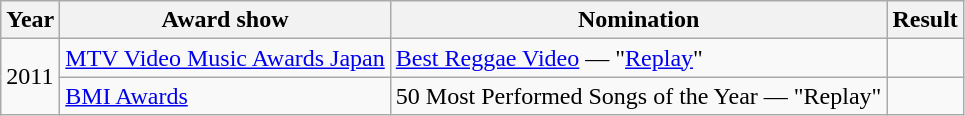<table class="wikitable">
<tr>
<th>Year</th>
<th>Award show</th>
<th>Nomination</th>
<th>Result</th>
</tr>
<tr>
<td rowspan="2">2011</td>
<td><a href='#'>MTV Video Music Awards Japan</a></td>
<td><a href='#'>Best Reggae Video</a> — "<a href='#'>Replay</a>"</td>
<td></td>
</tr>
<tr>
<td><a href='#'>BMI Awards</a></td>
<td>50 Most Performed Songs of the Year — "Replay"</td>
<td></td>
</tr>
</table>
